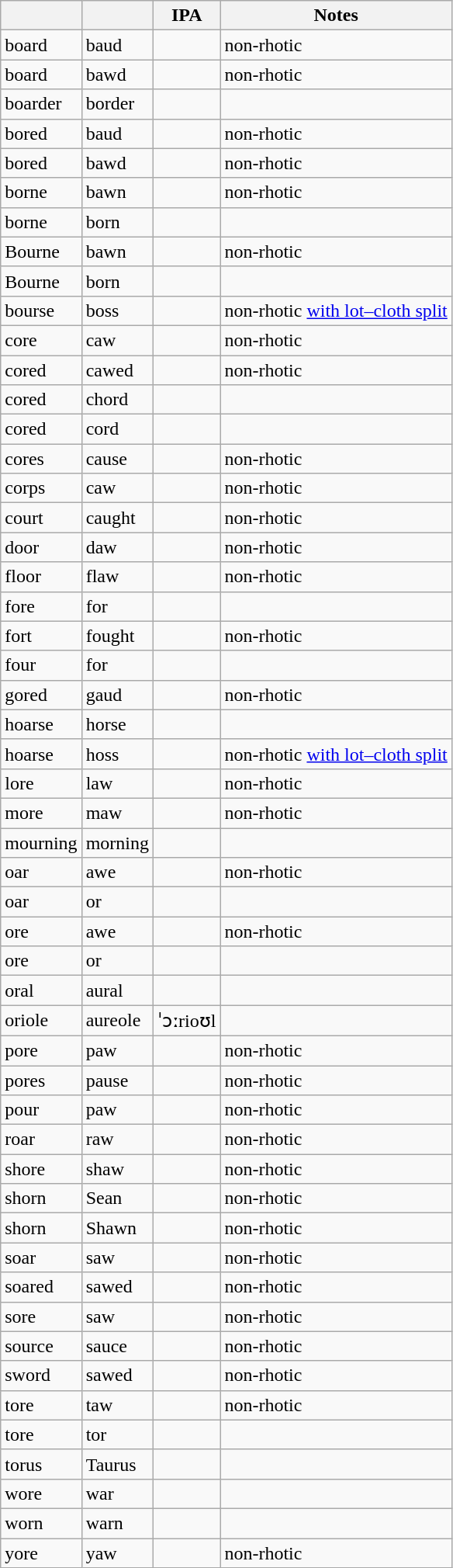<table class="wikitable sortable mw-collapsible mw-collapsed">
<tr>
<th></th>
<th></th>
<th>IPA</th>
<th>Notes</th>
</tr>
<tr>
<td>board</td>
<td>baud</td>
<td></td>
<td>non-rhotic</td>
</tr>
<tr>
<td>board</td>
<td>bawd</td>
<td></td>
<td>non-rhotic</td>
</tr>
<tr>
<td>boarder</td>
<td>border</td>
<td></td>
<td></td>
</tr>
<tr>
<td>bored</td>
<td>baud</td>
<td></td>
<td>non-rhotic</td>
</tr>
<tr>
<td>bored</td>
<td>bawd</td>
<td></td>
<td>non-rhotic</td>
</tr>
<tr>
<td>borne</td>
<td>bawn</td>
<td></td>
<td>non-rhotic</td>
</tr>
<tr>
<td>borne</td>
<td>born</td>
<td></td>
<td></td>
</tr>
<tr>
<td>Bourne</td>
<td>bawn</td>
<td></td>
<td>non-rhotic</td>
</tr>
<tr>
<td>Bourne</td>
<td>born</td>
<td></td>
<td></td>
</tr>
<tr>
<td>bourse</td>
<td>boss</td>
<td></td>
<td>non-rhotic <a href='#'>with lot–cloth split</a></td>
</tr>
<tr>
<td>core</td>
<td>caw</td>
<td></td>
<td>non-rhotic</td>
</tr>
<tr>
<td>cored</td>
<td>cawed</td>
<td></td>
<td>non-rhotic</td>
</tr>
<tr>
<td>cored</td>
<td>chord</td>
<td></td>
<td></td>
</tr>
<tr>
<td>cored</td>
<td>cord</td>
<td></td>
<td></td>
</tr>
<tr>
<td>cores</td>
<td>cause</td>
<td></td>
<td>non-rhotic</td>
</tr>
<tr>
<td>corps</td>
<td>caw</td>
<td></td>
<td>non-rhotic</td>
</tr>
<tr>
<td>court</td>
<td>caught</td>
<td></td>
<td>non-rhotic</td>
</tr>
<tr>
<td>door</td>
<td>daw</td>
<td></td>
<td>non-rhotic</td>
</tr>
<tr>
<td>floor</td>
<td>flaw</td>
<td></td>
<td>non-rhotic</td>
</tr>
<tr>
<td>fore</td>
<td>for</td>
<td></td>
<td></td>
</tr>
<tr>
<td>fort</td>
<td>fought</td>
<td></td>
<td>non-rhotic</td>
</tr>
<tr>
<td>four</td>
<td>for</td>
<td></td>
<td></td>
</tr>
<tr>
<td>gored</td>
<td>gaud</td>
<td></td>
<td>non-rhotic</td>
</tr>
<tr>
<td>hoarse</td>
<td>horse</td>
<td></td>
<td></td>
</tr>
<tr>
<td>hoarse</td>
<td>hoss</td>
<td></td>
<td>non-rhotic <a href='#'>with lot–cloth split</a></td>
</tr>
<tr>
<td>lore</td>
<td>law</td>
<td></td>
<td>non-rhotic</td>
</tr>
<tr>
<td>more</td>
<td>maw</td>
<td></td>
<td>non-rhotic</td>
</tr>
<tr>
<td>mourning</td>
<td>morning</td>
<td></td>
<td></td>
</tr>
<tr>
<td>oar</td>
<td>awe</td>
<td></td>
<td>non-rhotic</td>
</tr>
<tr>
<td>oar</td>
<td>or</td>
<td></td>
<td></td>
</tr>
<tr>
<td>ore</td>
<td>awe</td>
<td></td>
<td>non-rhotic</td>
</tr>
<tr>
<td>ore</td>
<td>or</td>
<td></td>
<td></td>
</tr>
<tr>
<td>oral</td>
<td>aural</td>
<td></td>
<td></td>
</tr>
<tr>
<td>oriole</td>
<td>aureole</td>
<td>ˈɔːrioʊl</td>
<td></td>
</tr>
<tr>
<td>pore</td>
<td>paw</td>
<td></td>
<td>non-rhotic</td>
</tr>
<tr>
<td>pores</td>
<td>pause</td>
<td></td>
<td>non-rhotic</td>
</tr>
<tr>
<td>pour</td>
<td>paw</td>
<td></td>
<td>non-rhotic</td>
</tr>
<tr>
<td>roar</td>
<td>raw</td>
<td></td>
<td>non-rhotic</td>
</tr>
<tr>
<td>shore</td>
<td>shaw</td>
<td></td>
<td>non-rhotic</td>
</tr>
<tr>
<td>shorn</td>
<td>Sean</td>
<td></td>
<td>non-rhotic</td>
</tr>
<tr>
<td>shorn</td>
<td>Shawn</td>
<td></td>
<td>non-rhotic</td>
</tr>
<tr>
<td>soar</td>
<td>saw</td>
<td></td>
<td>non-rhotic</td>
</tr>
<tr>
<td>soared</td>
<td>sawed</td>
<td></td>
<td>non-rhotic</td>
</tr>
<tr>
<td>sore</td>
<td>saw</td>
<td></td>
<td>non-rhotic</td>
</tr>
<tr>
<td>source</td>
<td>sauce</td>
<td></td>
<td>non-rhotic</td>
</tr>
<tr>
<td>sword</td>
<td>sawed</td>
<td></td>
<td>non-rhotic</td>
</tr>
<tr>
<td>tore</td>
<td>taw</td>
<td></td>
<td>non-rhotic</td>
</tr>
<tr>
<td>tore</td>
<td>tor</td>
<td></td>
<td></td>
</tr>
<tr>
<td>torus</td>
<td>Taurus</td>
<td></td>
<td></td>
</tr>
<tr>
<td>wore</td>
<td>war</td>
<td></td>
<td></td>
</tr>
<tr>
<td>worn</td>
<td>warn</td>
<td></td>
<td></td>
</tr>
<tr>
<td>yore</td>
<td>yaw</td>
<td></td>
<td>non-rhotic</td>
</tr>
</table>
